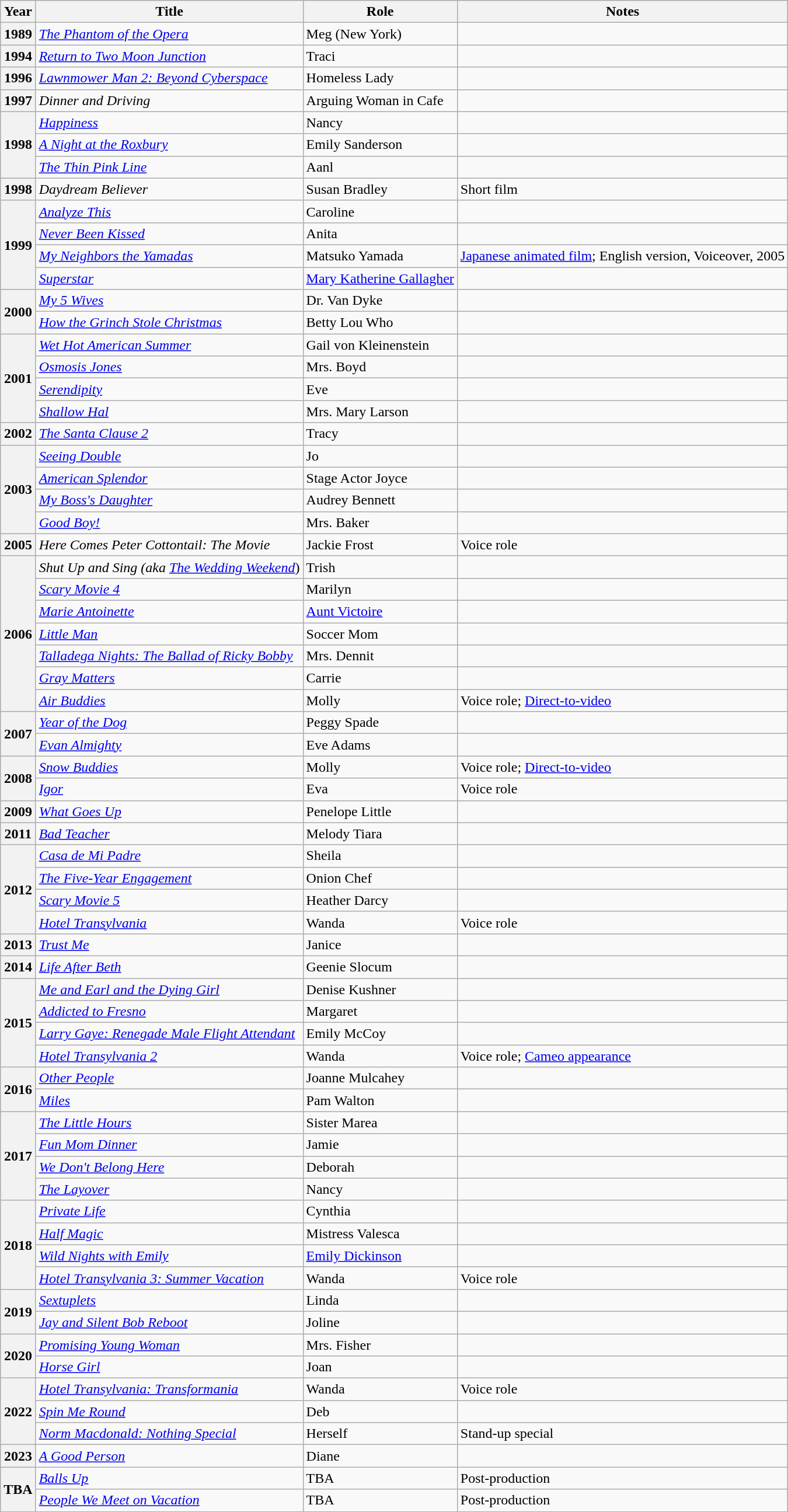<table class="wikitable plainrowheaders sortable">
<tr>
<th scope="col">Year</th>
<th scope="col">Title</th>
<th scope="col">Role</th>
<th class="unsortable">Notes</th>
</tr>
<tr>
<th scope="row">1989</th>
<td><em><a href='#'>The Phantom of the Opera</a></em></td>
<td>Meg (New York)</td>
<td></td>
</tr>
<tr>
<th scope="row">1994</th>
<td><em><a href='#'>Return to Two Moon Junction</a></em></td>
<td>Traci</td>
<td></td>
</tr>
<tr>
<th scope="row">1996</th>
<td><em><a href='#'>Lawnmower Man 2: Beyond Cyberspace</a></em></td>
<td>Homeless Lady</td>
<td></td>
</tr>
<tr>
<th scope="row">1997</th>
<td><em>Dinner and Driving</em></td>
<td>Arguing Woman in Cafe</td>
<td></td>
</tr>
<tr>
<th rowspan="3" scope="row">1998</th>
<td><em><a href='#'>Happiness</a></em></td>
<td>Nancy</td>
<td></td>
</tr>
<tr>
<td><em><a href='#'>A Night at the Roxbury</a></em></td>
<td>Emily Sanderson</td>
<td></td>
</tr>
<tr>
<td><em><a href='#'>The Thin Pink Line</a></em></td>
<td>Aanl</td>
<td></td>
</tr>
<tr>
<th scope="row">1998</th>
<td><em>Daydream Believer</em></td>
<td>Susan Bradley</td>
<td>Short film</td>
</tr>
<tr>
<th rowspan="4" scope="row">1999</th>
<td><em><a href='#'>Analyze This</a></em></td>
<td>Caroline</td>
<td></td>
</tr>
<tr>
<td><em><a href='#'>Never Been Kissed</a></em></td>
<td>Anita</td>
<td></td>
</tr>
<tr>
<td><em><a href='#'>My Neighbors the Yamadas</a></em></td>
<td>Matsuko Yamada</td>
<td><a href='#'>Japanese animated film</a>; English version, Voiceover, 2005</td>
</tr>
<tr>
<td><em><a href='#'>Superstar</a></em></td>
<td><a href='#'>Mary Katherine Gallagher</a></td>
<td></td>
</tr>
<tr>
<th rowspan="2" scope="row">2000</th>
<td><em><a href='#'>My 5 Wives</a></em></td>
<td>Dr. Van Dyke</td>
<td></td>
</tr>
<tr>
<td><em><a href='#'>How the Grinch Stole Christmas</a></em></td>
<td>Betty Lou Who</td>
<td></td>
</tr>
<tr>
<th rowspan="4" scope="row">2001</th>
<td><em><a href='#'>Wet Hot American Summer</a></em></td>
<td>Gail von Kleinenstein</td>
<td></td>
</tr>
<tr>
<td><em><a href='#'>Osmosis Jones</a></em></td>
<td>Mrs. Boyd</td>
<td></td>
</tr>
<tr>
<td><em><a href='#'>Serendipity</a></em></td>
<td>Eve</td>
<td></td>
</tr>
<tr>
<td><em><a href='#'>Shallow Hal</a></em></td>
<td>Mrs. Mary Larson</td>
<td></td>
</tr>
<tr>
<th scope="row">2002</th>
<td><em><a href='#'>The Santa Clause 2</a></em></td>
<td>Tracy</td>
<td></td>
</tr>
<tr>
<th rowspan="4" scope="row">2003</th>
<td><em><a href='#'>Seeing Double</a></em></td>
<td>Jo</td>
<td></td>
</tr>
<tr>
<td><em><a href='#'>American Splendor</a></em></td>
<td>Stage Actor Joyce</td>
<td></td>
</tr>
<tr>
<td><em><a href='#'>My Boss's Daughter</a></em></td>
<td>Audrey Bennett</td>
<td></td>
</tr>
<tr>
<td><em><a href='#'>Good Boy!</a></em></td>
<td>Mrs. Baker</td>
<td></td>
</tr>
<tr>
<th scope="row">2005</th>
<td><em>Here Comes Peter Cottontail: The Movie</em></td>
<td>Jackie Frost</td>
<td>Voice role</td>
</tr>
<tr>
<th rowspan="7" scope="row">2006</th>
<td><em>Shut Up and Sing (aka <a href='#'>The Wedding Weekend</a></em>)</td>
<td>Trish</td>
<td></td>
</tr>
<tr>
<td><em><a href='#'>Scary Movie 4</a></em></td>
<td>Marilyn</td>
<td></td>
</tr>
<tr>
<td><em><a href='#'>Marie Antoinette</a></em></td>
<td><a href='#'>Aunt Victoire</a></td>
<td></td>
</tr>
<tr>
<td><em><a href='#'>Little Man</a></em></td>
<td>Soccer Mom</td>
<td></td>
</tr>
<tr>
<td><em><a href='#'>Talladega Nights: The Ballad of Ricky Bobby</a></em></td>
<td>Mrs. Dennit</td>
<td></td>
</tr>
<tr>
<td><em><a href='#'>Gray Matters</a></em></td>
<td>Carrie</td>
<td></td>
</tr>
<tr>
<td><em><a href='#'>Air Buddies</a></em></td>
<td>Molly</td>
<td>Voice role; <a href='#'>Direct-to-video</a></td>
</tr>
<tr>
<th rowspan="2" scope="row">2007</th>
<td><em><a href='#'>Year of the Dog</a></em></td>
<td>Peggy Spade</td>
<td></td>
</tr>
<tr>
<td><em><a href='#'>Evan Almighty</a></em></td>
<td>Eve Adams</td>
<td></td>
</tr>
<tr>
<th rowspan="2" scope="row">2008</th>
<td><em><a href='#'>Snow Buddies</a></em></td>
<td>Molly</td>
<td>Voice role; <a href='#'>Direct-to-video</a></td>
</tr>
<tr>
<td><em><a href='#'>Igor</a></em></td>
<td>Eva</td>
<td>Voice role</td>
</tr>
<tr>
<th scope="row">2009</th>
<td><em><a href='#'>What Goes Up</a></em></td>
<td>Penelope Little</td>
<td></td>
</tr>
<tr>
<th scope="row">2011</th>
<td><em><a href='#'>Bad Teacher</a></em></td>
<td>Melody Tiara</td>
<td></td>
</tr>
<tr>
<th rowspan="4" scope="row">2012</th>
<td><em><a href='#'>Casa de Mi Padre</a></em></td>
<td>Sheila</td>
<td></td>
</tr>
<tr>
<td><em><a href='#'>The Five-Year Engagement</a></em></td>
<td>Onion Chef</td>
<td></td>
</tr>
<tr>
<td><em><a href='#'>Scary Movie 5</a></em></td>
<td>Heather Darcy</td>
<td></td>
</tr>
<tr>
<td><em><a href='#'>Hotel Transylvania</a></em></td>
<td>Wanda</td>
<td>Voice role</td>
</tr>
<tr>
<th scope="row">2013</th>
<td><em><a href='#'>Trust Me</a></em></td>
<td>Janice</td>
<td></td>
</tr>
<tr>
<th scope="row">2014</th>
<td><em><a href='#'>Life After Beth</a></em></td>
<td>Geenie Slocum</td>
<td></td>
</tr>
<tr>
<th rowspan="4" scope="row">2015</th>
<td><em><a href='#'>Me and Earl and the Dying Girl</a></em></td>
<td>Denise Kushner</td>
<td></td>
</tr>
<tr>
<td><em><a href='#'>Addicted to Fresno</a></em></td>
<td>Margaret</td>
<td></td>
</tr>
<tr>
<td><em><a href='#'>Larry Gaye: Renegade Male Flight Attendant</a></em></td>
<td>Emily McCoy</td>
<td></td>
</tr>
<tr>
<td><em><a href='#'>Hotel Transylvania 2</a></em></td>
<td>Wanda</td>
<td>Voice role; <a href='#'>Cameo appearance</a></td>
</tr>
<tr>
<th rowspan="2" scope="row">2016</th>
<td><em><a href='#'>Other People</a></em></td>
<td>Joanne Mulcahey</td>
<td></td>
</tr>
<tr>
<td><em><a href='#'>Miles</a></em></td>
<td>Pam Walton</td>
<td></td>
</tr>
<tr>
<th rowspan="4" scope="row">2017</th>
<td><em><a href='#'>The Little Hours</a></em></td>
<td>Sister Marea</td>
<td></td>
</tr>
<tr>
<td><em><a href='#'>Fun Mom Dinner</a></em></td>
<td>Jamie</td>
<td></td>
</tr>
<tr>
<td><em><a href='#'>We Don't Belong Here</a></em></td>
<td>Deborah</td>
<td></td>
</tr>
<tr>
<td><em><a href='#'>The Layover</a></em></td>
<td>Nancy</td>
<td></td>
</tr>
<tr>
<th rowspan="4" scope="row">2018</th>
<td><em><a href='#'>Private Life</a></em></td>
<td>Cynthia</td>
<td></td>
</tr>
<tr>
<td><em><a href='#'>Half Magic</a></em></td>
<td>Mistress Valesca</td>
<td></td>
</tr>
<tr>
<td><em><a href='#'>Wild Nights with Emily</a></em></td>
<td><a href='#'>Emily Dickinson</a></td>
<td></td>
</tr>
<tr>
<td><em><a href='#'>Hotel Transylvania 3: Summer Vacation</a></em></td>
<td>Wanda</td>
<td>Voice role</td>
</tr>
<tr>
<th rowspan="2" scope="row">2019</th>
<td><em><a href='#'>Sextuplets</a></em></td>
<td>Linda</td>
<td></td>
</tr>
<tr>
<td><em><a href='#'>Jay and Silent Bob Reboot</a></em></td>
<td>Joline</td>
<td></td>
</tr>
<tr>
<th rowspan="2" scope="row">2020</th>
<td><em><a href='#'>Promising Young Woman</a></em></td>
<td>Mrs. Fisher</td>
<td></td>
</tr>
<tr>
<td><em><a href='#'>Horse Girl</a></em></td>
<td>Joan</td>
<td></td>
</tr>
<tr>
<th rowspan="3" scope="row">2022</th>
<td><em><a href='#'>Hotel Transylvania: Transformania</a></em></td>
<td>Wanda</td>
<td>Voice role</td>
</tr>
<tr>
<td><em><a href='#'>Spin Me Round</a></em></td>
<td>Deb</td>
<td></td>
</tr>
<tr>
<td><em><a href='#'>Norm Macdonald: Nothing Special</a></em></td>
<td>Herself</td>
<td>Stand-up special</td>
</tr>
<tr>
<th scope="row">2023</th>
<td><em><a href='#'>A Good Person</a></em></td>
<td>Diane</td>
<td></td>
</tr>
<tr>
<th rowspan="2" scope="row">TBA</th>
<td><em><a href='#'>Balls Up</a></em></td>
<td>TBA</td>
<td>Post-production</td>
</tr>
<tr>
<td><em><a href='#'>People We Meet on Vacation</a></em></td>
<td>TBA</td>
<td>Post-production</td>
</tr>
</table>
